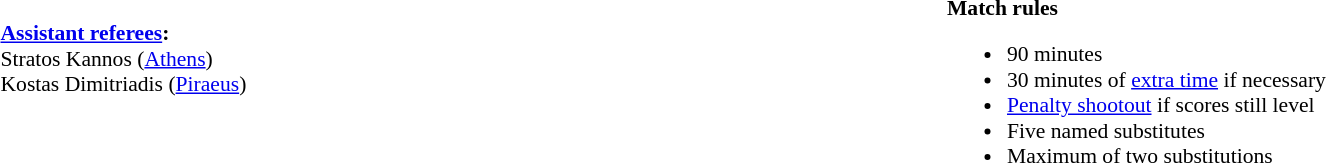<table width=100% style="font-size: 90%">
<tr>
<td width=50% valign=top><br><br><strong><a href='#'>Assistant referees</a>:</strong>
<br>Stratos Kannos (<a href='#'>Athens</a>)
<br>Kostas Dimitriadis (<a href='#'>Piraeus</a>)</td>
<td width=50% valign=top><br><strong>Match rules</strong><ul><li>90 minutes</li><li>30 minutes of <a href='#'>extra time</a> if necessary</li><li><a href='#'>Penalty shootout</a> if scores still level</li><li>Five named substitutes</li><li>Maximum of two substitutions</li></ul></td>
</tr>
</table>
